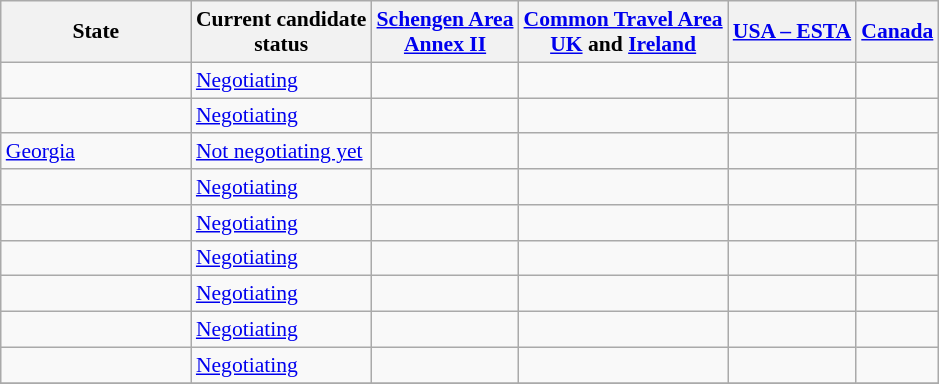<table class="wikitable" style="font-size:90%">
<tr>
<th width=120>State</th>
<th>Current candidate<br>status</th>
<th><a href='#'>Schengen Area</a><br><a href='#'>Annex II</a></th>
<th><a href='#'>Common Travel Area</a><br> <a href='#'>UK</a> and <a href='#'>Ireland</a></th>
<th><a href='#'>USA – ESTA</a></th>
<th><a href='#'>Canada</a></th>
</tr>
<tr>
<td></td>
<td><a href='#'>Negotiating</a></td>
<td></td>
<td></td>
<td></td>
<td></td>
</tr>
<tr>
<td></td>
<td><a href='#'>Negotiating</a></td>
<td></td>
<td></td>
<td></td>
<td></td>
</tr>
<tr>
<td> <a href='#'>Georgia</a></td>
<td><a href='#'>Not negotiating yet</a></td>
<td></td>
<td></td>
<td></td>
<td></td>
</tr>
<tr>
<td></td>
<td><a href='#'>Negotiating</a></td>
<td></td>
<td></td>
<td></td>
<td></td>
</tr>
<tr>
<td></td>
<td><a href='#'>Negotiating</a></td>
<td></td>
<td></td>
<td></td>
<td></td>
</tr>
<tr>
<td></td>
<td><a href='#'>Negotiating</a></td>
<td></td>
<td></td>
<td></td>
<td></td>
</tr>
<tr>
<td></td>
<td><a href='#'>Negotiating</a></td>
<td></td>
<td></td>
<td></td>
<td></td>
</tr>
<tr>
<td></td>
<td><a href='#'>Negotiating</a></td>
<td></td>
<td></td>
<td></td>
<td></td>
</tr>
<tr>
<td></td>
<td><a href='#'>Negotiating</a></td>
<td></td>
<td></td>
<td></td>
<td></td>
</tr>
<tr>
</tr>
</table>
